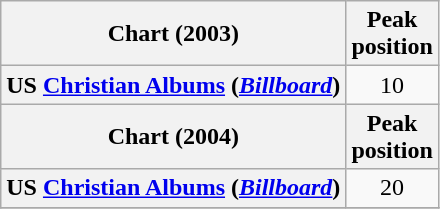<table class="wikitable sortable plainrowheaders">
<tr>
<th scope="col">Chart (2003)</th>
<th scope="col">Peak<br>position</th>
</tr>
<tr>
<th scope="row">US <a href='#'>Christian Albums</a> (<em><a href='#'>Billboard</a></em>)</th>
<td align="center">10</td>
</tr>
<tr>
<th scope="col">Chart (2004)</th>
<th scope="col">Peak<br>position</th>
</tr>
<tr>
<th scope="row">US <a href='#'>Christian Albums</a> (<em><a href='#'>Billboard</a></em>)</th>
<td align="center">20</td>
</tr>
<tr>
</tr>
</table>
